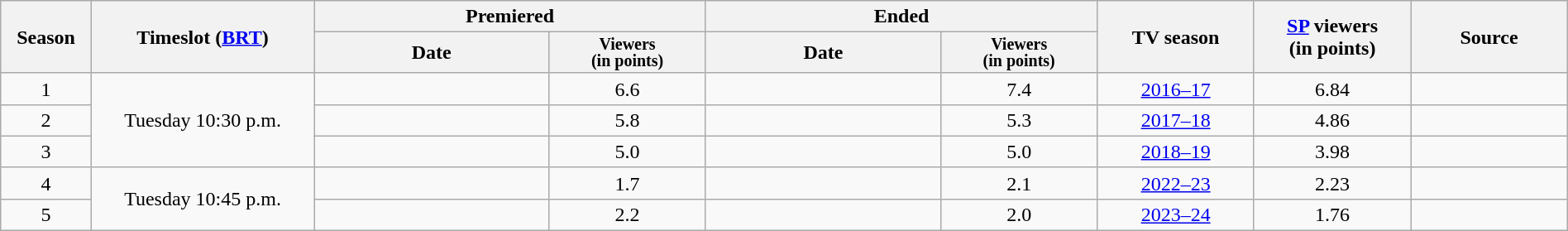<table class="wikitable" style="text-align:center; width:100%;">
<tr>
<th rowspan=2>Season</th>
<th rowspan=2>Timeslot (<a href='#'>BRT</a>)</th>
<th colspan=2 width="25%">Premiered</th>
<th colspan=2 width="25%">Ended</th>
<th rowspan=2 width="10%">TV season</th>
<th rowspan=2 width="10%"><a href='#'>SP</a> viewers<br>(in points)</th>
<th rowspan=2 width="10%">Source</th>
</tr>
<tr>
<th>Date</th>
<th span style="width:10%; font-size:smaller; font-weight:bold; line-height:100%;">Viewers<br>(in points)</th>
<th>Date</th>
<th span style="width:10%; font-size:smaller; font-weight:bold; line-height:100%;">Viewers<br>(in points)</th>
</tr>
<tr>
<td>1</td>
<td rowspan=3>Tuesday 10:30 p.m.</td>
<td></td>
<td>6.6</td>
<td></td>
<td>7.4</td>
<td><a href='#'>2016–17</a></td>
<td>6.84</td>
<td><br></td>
</tr>
<tr>
<td>2</td>
<td></td>
<td>5.8</td>
<td></td>
<td>5.3</td>
<td><a href='#'>2017–18</a></td>
<td>4.86</td>
<td><br></td>
</tr>
<tr>
<td>3</td>
<td></td>
<td>5.0</td>
<td></td>
<td>5.0</td>
<td><a href='#'>2018–19</a></td>
<td>3.98</td>
<td><br></td>
</tr>
<tr>
<td>4</td>
<td rowspan=2>Tuesday 10:45 p.m.</td>
<td></td>
<td>1.7</td>
<td></td>
<td>2.1</td>
<td><a href='#'>2022–23</a></td>
<td>2.23</td>
<td><br></td>
</tr>
<tr>
<td>5</td>
<td></td>
<td>2.2</td>
<td></td>
<td>2.0</td>
<td><a href='#'>2023–24</a></td>
<td>1.76</td>
<td><br></td>
</tr>
</table>
